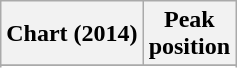<table class="wikitable sortable plainrowheaders" style="text-align:center;">
<tr>
<th scope="col">Chart (2014)</th>
<th scope="col">Peak<br>position</th>
</tr>
<tr>
</tr>
<tr>
</tr>
<tr>
</tr>
<tr>
</tr>
<tr>
</tr>
<tr>
</tr>
</table>
